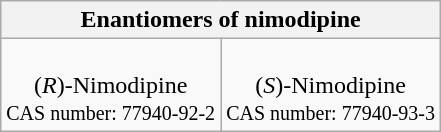<table class="wikitable" style="text-align:center">
<tr class="hintergrundfarbe6">
<th colspan="2">Enantiomers of nimodipine</th>
</tr>
<tr>
<td><br>(<em>R</em>)-Nimodipine<br><small>CAS number: 77940-92-2</small></td>
<td><br>(<em>S</em>)-Nimodipine<br><small>CAS number: 77940-93-3</small></td>
</tr>
</table>
